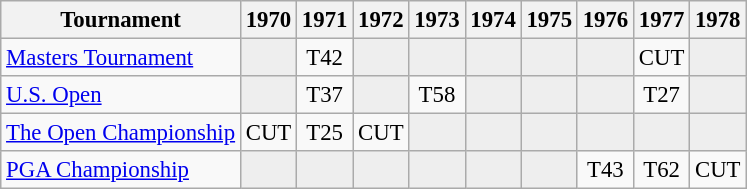<table class="wikitable" style="font-size:95%;text-align:center;">
<tr>
<th>Tournament</th>
<th>1970</th>
<th>1971</th>
<th>1972</th>
<th>1973</th>
<th>1974</th>
<th>1975</th>
<th>1976</th>
<th>1977</th>
<th>1978</th>
</tr>
<tr>
<td align=left><a href='#'>Masters Tournament</a></td>
<td style="background:#eeeeee;"></td>
<td>T42</td>
<td style="background:#eeeeee;"></td>
<td style="background:#eeeeee;"></td>
<td style="background:#eeeeee;"></td>
<td style="background:#eeeeee;"></td>
<td style="background:#eeeeee;"></td>
<td>CUT</td>
<td style="background:#eeeeee;"></td>
</tr>
<tr>
<td align="left"><a href='#'>U.S. Open</a></td>
<td style="background:#eeeeee;"></td>
<td>T37</td>
<td style="background:#eeeeee;"></td>
<td>T58</td>
<td style="background:#eeeeee;"></td>
<td style="background:#eeeeee;"></td>
<td style="background:#eeeeee;"></td>
<td>T27</td>
<td style="background:#eeeeee;"></td>
</tr>
<tr>
<td align="left"><a href='#'>The Open Championship</a></td>
<td>CUT</td>
<td>T25</td>
<td>CUT</td>
<td style="background:#eeeeee;"></td>
<td style="background:#eeeeee;"></td>
<td style="background:#eeeeee;"></td>
<td style="background:#eeeeee;"></td>
<td style="background:#eeeeee;"></td>
<td style="background:#eeeeee;"></td>
</tr>
<tr>
<td align="left"><a href='#'>PGA Championship</a></td>
<td style="background:#eeeeee;"></td>
<td style="background:#eeeeee;"></td>
<td style="background:#eeeeee;"></td>
<td style="background:#eeeeee;"></td>
<td style="background:#eeeeee;"></td>
<td style="background:#eeeeee;"></td>
<td>T43</td>
<td>T62</td>
<td>CUT</td>
</tr>
</table>
